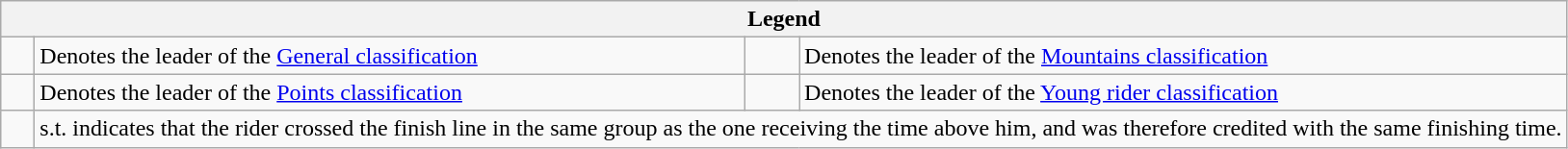<table class="wikitable">
<tr>
<th colspan=4>Legend</th>
</tr>
<tr>
<td>    </td>
<td>Denotes the leader of the <a href='#'>General classification</a></td>
<td>    </td>
<td>Denotes the leader of the <a href='#'>Mountains classification</a></td>
</tr>
<tr>
<td>    </td>
<td>Denotes the leader of the <a href='#'>Points classification</a></td>
<td>    </td>
<td>Denotes the leader of the <a href='#'>Young rider classification</a></td>
</tr>
<tr>
<td>  </td>
<td colspan=3>s.t. indicates that the rider crossed the finish line in the same group as the one receiving the time above him, and was therefore credited with the same finishing time.</td>
</tr>
</table>
